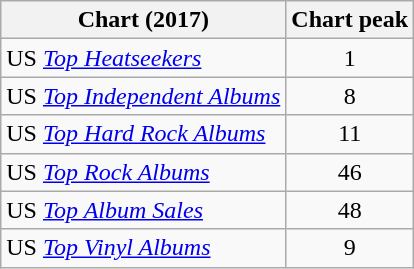<table class="wikitable">
<tr>
<th>Chart (2017)</th>
<th>Chart peak</th>
</tr>
<tr>
<td>US <em><a href='#'>Top Heatseekers</a></em></td>
<td align="center">1</td>
</tr>
<tr>
<td>US <em><a href='#'>Top Independent Albums</a></em></td>
<td align="center">8</td>
</tr>
<tr>
<td>US <em><a href='#'>Top Hard Rock Albums</a></em></td>
<td align="center">11</td>
</tr>
<tr>
<td>US <em><a href='#'>Top Rock Albums</a></em></td>
<td align="center">46</td>
</tr>
<tr>
<td>US <em><a href='#'>Top Album Sales</a></em></td>
<td align="center">48</td>
</tr>
<tr>
<td>US <em><a href='#'>Top Vinyl Albums</a></em></td>
<td align="center">9</td>
</tr>
</table>
